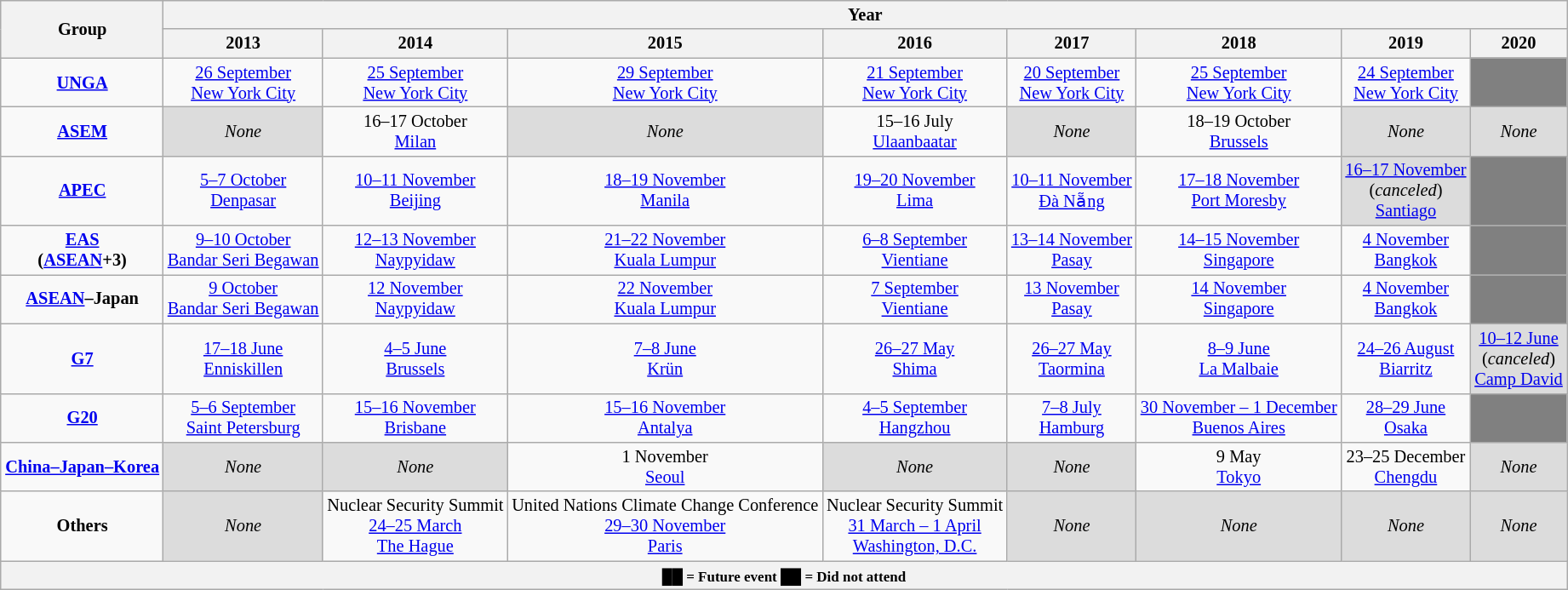<table class="wikitable" style="margin:1em auto; font-size:85%; text-align:center;">
<tr>
<th rowspan="2">Group</th>
<th colspan="8">Year</th>
</tr>
<tr>
<th>2013</th>
<th>2014</th>
<th>2015</th>
<th>2016</th>
<th>2017</th>
<th>2018</th>
<th>2019</th>
<th>2020</th>
</tr>
<tr>
<td><strong><a href='#'>UNGA</a></strong></td>
<td><a href='#'>26 September</a><br> <a href='#'>New York City</a></td>
<td><a href='#'>25 September</a><br> <a href='#'>New York City</a></td>
<td><a href='#'>29 September</a><br> <a href='#'>New York City</a></td>
<td><a href='#'>21 September</a><br> <a href='#'>New York City</a></td>
<td><a href='#'>20 September</a><br> <a href='#'>New York City</a></td>
<td><a href='#'>25 September</a><br> <a href='#'>New York City</a></td>
<td><a href='#'>24 September</a><br> <a href='#'>New York City</a></td>
<td style="background:grey;"></td>
</tr>
<tr>
<td><strong><a href='#'>ASEM</a></strong></td>
<td style="background:#dcdcdc;"><em>None</em></td>
<td>16–17 October<br> <a href='#'>Milan</a></td>
<td style="background:#dcdcdc;"><em>None</em></td>
<td>15–16 July<br> <a href='#'>Ulaanbaatar</a></td>
<td style="background:#dcdcdc;"><em>None</em></td>
<td>18–19 October<br> <a href='#'>Brussels</a></td>
<td style="background:#dcdcdc;"><em>None</em></td>
<td style="background:#dcdcdc;"><em>None</em></td>
</tr>
<tr>
<td><strong><a href='#'>APEC</a></strong></td>
<td><a href='#'>5–7 October</a><br> <a href='#'>Denpasar</a></td>
<td><a href='#'>10–11 November</a> <br>  <a href='#'>Beijing</a></td>
<td><a href='#'>18–19 November</a><br> <a href='#'>Manila</a></td>
<td><a href='#'>19–20 November</a><br> <a href='#'>Lima</a></td>
<td><a href='#'>10–11 November</a><br> <a href='#'>Đà Nẵng</a></td>
<td><a href='#'>17–18 November</a><br> <a href='#'>Port Moresby</a></td>
<td style="background:#dcdcdc;"><a href='#'>16–17 November</a><br>(<em>canceled</em>)<br> <a href='#'>Santiago</a></td>
<td style="background:grey;"></td>
</tr>
<tr>
<td><strong><a href='#'>EAS</a><br>(<a href='#'>ASEAN</a>+3)</strong></td>
<td><a href='#'>9–10 October</a><br> <a href='#'>Bandar Seri Begawan</a></td>
<td><a href='#'>12–13 November</a><br> <a href='#'>Naypyidaw</a></td>
<td><a href='#'>21–22 November</a><br> <a href='#'>Kuala Lumpur</a></td>
<td><a href='#'>6–8 September</a><br> <a href='#'>Vientiane</a></td>
<td><a href='#'>13–14 November</a><br> <a href='#'>Pasay</a></td>
<td><a href='#'>14–15 November</a><br> <a href='#'>Singapore</a></td>
<td><a href='#'>4 November</a><br> <a href='#'>Bangkok</a></td>
<td style="background:grey;"></td>
</tr>
<tr>
<td><strong><a href='#'>ASEAN</a>–Japan</strong></td>
<td><a href='#'>9 October</a><br> <a href='#'>Bandar Seri Begawan</a></td>
<td><a href='#'>12 November</a><br> <a href='#'>Naypyidaw</a></td>
<td><a href='#'>22 November</a><br> <a href='#'>Kuala Lumpur</a></td>
<td><a href='#'>7 September</a><br> <a href='#'>Vientiane</a></td>
<td><a href='#'>13 November</a><br> <a href='#'>Pasay</a></td>
<td><a href='#'>14 November</a><br> <a href='#'>Singapore</a></td>
<td><a href='#'>4 November</a><br> <a href='#'>Bangkok</a></td>
<td style="background:grey;"></td>
</tr>
<tr>
<td><strong><a href='#'>G7</a></strong></td>
<td><a href='#'>17–18 June</a><br> <a href='#'>Enniskillen</a></td>
<td><a href='#'>4–5 June</a><br> <a href='#'>Brussels</a></td>
<td><a href='#'>7–8 June</a><br> <a href='#'>Krün</a></td>
<td><a href='#'>26–27 May</a><br> <a href='#'>Shima</a></td>
<td><a href='#'>26–27 May</a><br> <a href='#'>Taormina</a></td>
<td><a href='#'>8–9 June</a><br> <a href='#'>La Malbaie</a></td>
<td><a href='#'>24–26 August</a><br> <a href='#'>Biarritz</a></td>
<td style="background:#dcdcdc;"><a href='#'>10–12 June</a><br>(<em>canceled</em>)<br> <a href='#'>Camp David</a></td>
</tr>
<tr>
<td><strong><a href='#'>G20</a></strong></td>
<td><a href='#'>5–6 September</a><br> <a href='#'>Saint Petersburg</a></td>
<td><a href='#'>15–16 November</a><br> <a href='#'>Brisbane</a></td>
<td><a href='#'>15–16 November</a><br> <a href='#'>Antalya</a></td>
<td><a href='#'>4–5 September</a><br> <a href='#'>Hangzhou</a></td>
<td><a href='#'>7–8 July</a><br> <a href='#'>Hamburg</a></td>
<td><a href='#'>30 November – 1 December</a><br> <a href='#'>Buenos Aires</a></td>
<td><a href='#'>28–29 June</a><br> <a href='#'>Osaka</a></td>
<td style="background:grey;"></td>
</tr>
<tr>
<td><strong><a href='#'>China–Japan–Korea</a></strong></td>
<td style="background:#dcdcdc;"><em>None</em></td>
<td style="background:#dcdcdc;"><em>None</em></td>
<td>1 November<br> <a href='#'>Seoul</a></td>
<td style="background:#dcdcdc;"><em>None</em></td>
<td style="background:#dcdcdc;"><em>None</em></td>
<td>9 May<br> <a href='#'>Tokyo</a></td>
<td>23–25 December<br> <a href='#'>Chengdu</a></td>
<td style="background:#dcdcdc;"><em>None</em></td>
</tr>
<tr>
<td><strong>Others</strong></td>
<td style="background:#dcdcdc;"><em>None</em></td>
<td>Nuclear Security Summit<br><a href='#'>24–25 March</a><br> <a href='#'>The Hague</a></td>
<td>United Nations Climate Change Conference<br><a href='#'>29–30 November</a><br> <a href='#'>Paris</a></td>
<td>Nuclear Security Summit<br><a href='#'>31 March – 1 April</a><br> <a href='#'>Washington, D.C.</a></td>
<td style="background:#dcdcdc;"><em>None</em></td>
<td style="background:#dcdcdc;"><em>None</em></td>
<td style="background:#dcdcdc;"><em>None</em></td>
<td style="background:#dcdcdc;"><em>None</em></td>
</tr>
<tr>
<th colspan="9"><small><span>██</span> = Future event <span>██</span> = Did not attend</small></th>
</tr>
</table>
